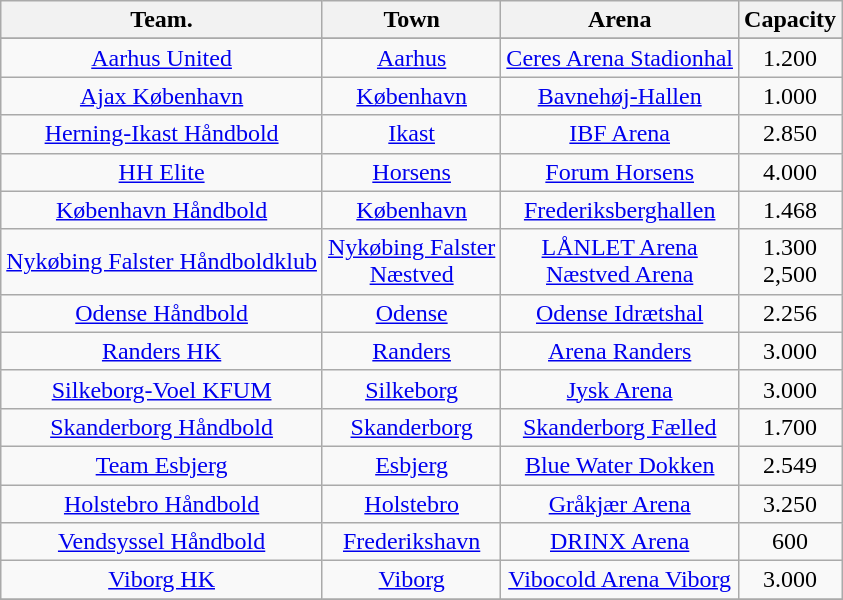<table class="wikitable" style="text-align: center;">
<tr>
<th valign=center>Team.</th>
<th>Town</th>
<th>Arena</th>
<th>Capacity</th>
</tr>
<tr>
</tr>
<tr>
<td><a href='#'>Aarhus United</a></td>
<td><a href='#'>Aarhus</a></td>
<td><a href='#'>Ceres Arena Stadionhal</a></td>
<td>1.200</td>
</tr>
<tr>
<td><a href='#'>Ajax København</a></td>
<td><a href='#'>København</a></td>
<td><a href='#'>Bavnehøj-Hallen</a></td>
<td>1.000</td>
</tr>
<tr>
<td><a href='#'>Herning-Ikast Håndbold</a></td>
<td><a href='#'>Ikast</a></td>
<td><a href='#'>IBF Arena</a></td>
<td>2.850</td>
</tr>
<tr>
<td><a href='#'>HH Elite</a></td>
<td><a href='#'>Horsens</a></td>
<td><a href='#'>Forum Horsens</a></td>
<td>4.000</td>
</tr>
<tr>
<td><a href='#'>København Håndbold</a></td>
<td><a href='#'>København</a></td>
<td><a href='#'>Frederiksberghallen</a></td>
<td>1.468</td>
</tr>
<tr>
<td><a href='#'>Nykøbing Falster Håndboldklub</a></td>
<td><a href='#'>Nykøbing Falster</a><br><a href='#'>Næstved</a></td>
<td><a href='#'>LÅNLET Arena</a><br><a href='#'>Næstved Arena</a></td>
<td>1.300<br>2,500</td>
</tr>
<tr>
<td><a href='#'>Odense Håndbold</a></td>
<td><a href='#'>Odense</a></td>
<td><a href='#'>Odense Idrætshal</a></td>
<td>2.256</td>
</tr>
<tr>
<td><a href='#'>Randers HK</a></td>
<td><a href='#'>Randers</a></td>
<td><a href='#'>Arena Randers</a></td>
<td>3.000</td>
</tr>
<tr>
<td><a href='#'>Silkeborg-Voel KFUM</a></td>
<td><a href='#'>Silkeborg</a></td>
<td><a href='#'>Jysk Arena</a></td>
<td>3.000</td>
</tr>
<tr>
<td><a href='#'>Skanderborg Håndbold</a></td>
<td><a href='#'>Skanderborg</a></td>
<td><a href='#'>Skanderborg Fælled</a></td>
<td>1.700</td>
</tr>
<tr>
<td><a href='#'>Team Esbjerg</a></td>
<td><a href='#'>Esbjerg</a></td>
<td><a href='#'>Blue Water Dokken</a></td>
<td>2.549</td>
</tr>
<tr>
<td><a href='#'>Holstebro Håndbold</a></td>
<td><a href='#'>Holstebro</a></td>
<td><a href='#'>Gråkjær Arena</a></td>
<td>3.250</td>
</tr>
<tr>
<td><a href='#'>Vendsyssel Håndbold</a></td>
<td><a href='#'>Frederikshavn</a></td>
<td><a href='#'>DRINX Arena</a></td>
<td>600</td>
</tr>
<tr>
<td><a href='#'>Viborg HK</a></td>
<td><a href='#'>Viborg</a></td>
<td><a href='#'>Vibocold Arena Viborg</a></td>
<td>3.000</td>
</tr>
<tr>
</tr>
</table>
